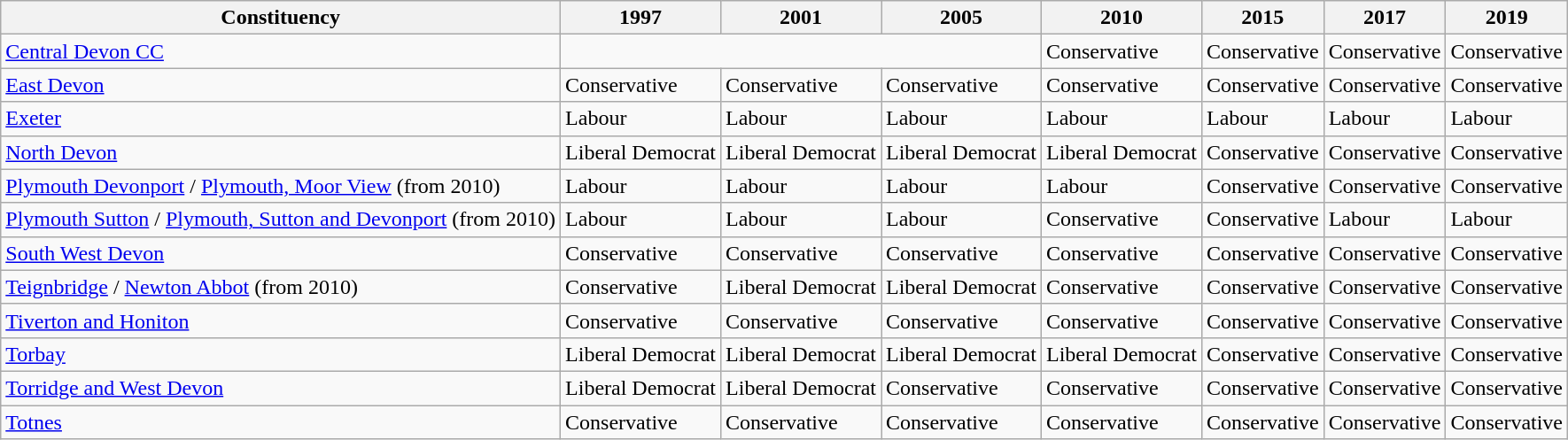<table class="wikitable">
<tr>
<th>Constituency</th>
<th>1997</th>
<th>2001</th>
<th>2005</th>
<th>2010</th>
<th>2015</th>
<th>2017</th>
<th>2019</th>
</tr>
<tr>
<td><a href='#'>Central Devon CC</a></td>
<td colspan="3"></td>
<td bgcolor=>Conservative</td>
<td bgcolor=>Conservative</td>
<td bgcolor=>Conservative</td>
<td bgcolor=>Conservative</td>
</tr>
<tr>
<td><a href='#'>East Devon</a></td>
<td bgcolor=>Conservative</td>
<td bgcolor=>Conservative</td>
<td bgcolor=>Conservative</td>
<td bgcolor=>Conservative</td>
<td bgcolor=>Conservative</td>
<td bgcolor=>Conservative</td>
<td bgcolor=>Conservative</td>
</tr>
<tr>
<td><a href='#'>Exeter</a></td>
<td bgcolor=>Labour</td>
<td bgcolor=>Labour</td>
<td bgcolor=>Labour</td>
<td bgcolor=>Labour</td>
<td bgcolor=>Labour</td>
<td bgcolor=>Labour</td>
<td bgcolor=>Labour</td>
</tr>
<tr>
<td><a href='#'>North Devon</a></td>
<td bgcolor=>Liberal Democrat</td>
<td bgcolor=>Liberal Democrat</td>
<td bgcolor=>Liberal Democrat</td>
<td bgcolor=>Liberal Democrat</td>
<td bgcolor=>Conservative</td>
<td bgcolor=>Conservative</td>
<td bgcolor=>Conservative</td>
</tr>
<tr>
<td><a href='#'>Plymouth Devonport</a> / <a href='#'>Plymouth, Moor View</a> (from 2010)</td>
<td bgcolor=>Labour</td>
<td bgcolor=>Labour</td>
<td bgcolor=>Labour</td>
<td bgcolor=>Labour</td>
<td bgcolor=>Conservative</td>
<td bgcolor=>Conservative</td>
<td bgcolor=>Conservative</td>
</tr>
<tr>
<td><a href='#'>Plymouth Sutton</a> / <a href='#'>Plymouth, Sutton and Devonport</a> (from 2010)</td>
<td bgcolor=>Labour</td>
<td bgcolor=>Labour</td>
<td bgcolor=>Labour</td>
<td bgcolor=>Conservative</td>
<td bgcolor=>Conservative</td>
<td bgcolor=>Labour</td>
<td bgcolor=>Labour</td>
</tr>
<tr>
<td><a href='#'>South West Devon</a></td>
<td bgcolor=>Conservative</td>
<td bgcolor=>Conservative</td>
<td bgcolor=>Conservative</td>
<td bgcolor=>Conservative</td>
<td bgcolor=>Conservative</td>
<td bgcolor=>Conservative</td>
<td bgcolor=>Conservative</td>
</tr>
<tr>
<td><a href='#'>Teignbridge</a> / <a href='#'>Newton Abbot</a> (from 2010)</td>
<td bgcolor=>Conservative</td>
<td bgcolor=>Liberal Democrat</td>
<td bgcolor=>Liberal Democrat</td>
<td bgcolor=>Conservative</td>
<td bgcolor=>Conservative</td>
<td bgcolor=>Conservative</td>
<td bgcolor=>Conservative</td>
</tr>
<tr>
<td><a href='#'>Tiverton and Honiton</a></td>
<td bgcolor=>Conservative</td>
<td bgcolor=>Conservative</td>
<td bgcolor=>Conservative</td>
<td bgcolor=>Conservative</td>
<td bgcolor=>Conservative</td>
<td bgcolor=>Conservative</td>
<td bgcolor=>Conservative</td>
</tr>
<tr>
<td><a href='#'>Torbay</a></td>
<td bgcolor=>Liberal Democrat</td>
<td bgcolor=>Liberal Democrat</td>
<td bgcolor=>Liberal Democrat</td>
<td bgcolor=>Liberal Democrat</td>
<td bgcolor=>Conservative</td>
<td bgcolor=>Conservative</td>
<td bgcolor=>Conservative</td>
</tr>
<tr>
<td><a href='#'>Torridge and West Devon</a></td>
<td bgcolor=>Liberal Democrat</td>
<td bgcolor=>Liberal Democrat</td>
<td bgcolor=>Conservative</td>
<td bgcolor=>Conservative</td>
<td bgcolor=>Conservative</td>
<td bgcolor=>Conservative</td>
<td bgcolor=>Conservative</td>
</tr>
<tr>
<td><a href='#'>Totnes</a></td>
<td bgcolor=>Conservative</td>
<td bgcolor=>Conservative</td>
<td bgcolor=>Conservative</td>
<td bgcolor=>Conservative</td>
<td bgcolor=>Conservative</td>
<td bgcolor=>Conservative</td>
<td bgcolor=>Conservative</td>
</tr>
</table>
